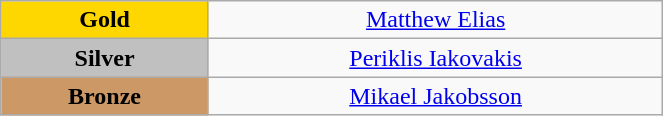<table class="wikitable" style="text-align:center; " width="35%">
<tr>
<td bgcolor="gold"><strong>Gold</strong></td>
<td><a href='#'>Matthew Elias</a><br>  <small><em></em></small></td>
</tr>
<tr>
<td bgcolor="silver"><strong>Silver</strong></td>
<td><a href='#'>Periklis Iakovakis</a><br>  <small><em></em></small></td>
</tr>
<tr>
<td bgcolor="CC9966"><strong>Bronze</strong></td>
<td><a href='#'>Mikael Jakobsson</a><br>  <small><em></em></small></td>
</tr>
</table>
